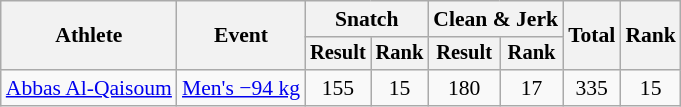<table class="wikitable" style="font-size:90%">
<tr>
<th rowspan="2">Athlete</th>
<th rowspan="2">Event</th>
<th colspan="2">Snatch</th>
<th colspan="2">Clean & Jerk</th>
<th rowspan="2">Total</th>
<th rowspan="2">Rank</th>
</tr>
<tr style="font-size:95%">
<th>Result</th>
<th>Rank</th>
<th>Result</th>
<th>Rank</th>
</tr>
<tr align=center>
<td align=left><a href='#'>Abbas Al-Qaisoum</a></td>
<td align=left><a href='#'>Men's −94 kg</a></td>
<td>155</td>
<td>15</td>
<td>180</td>
<td>17</td>
<td>335</td>
<td>15</td>
</tr>
</table>
